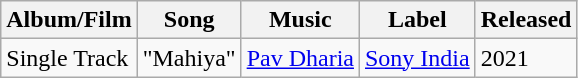<table class="wikitable">
<tr>
<th>Album/Film</th>
<th>Song</th>
<th>Music</th>
<th>Label</th>
<th>Released</th>
</tr>
<tr>
<td>Single Track</td>
<td>"Mahiya"</td>
<td><a href='#'>Pav Dharia</a></td>
<td><a href='#'>Sony India</a></td>
<td rowspan="2">2021</td>
</tr>
</table>
